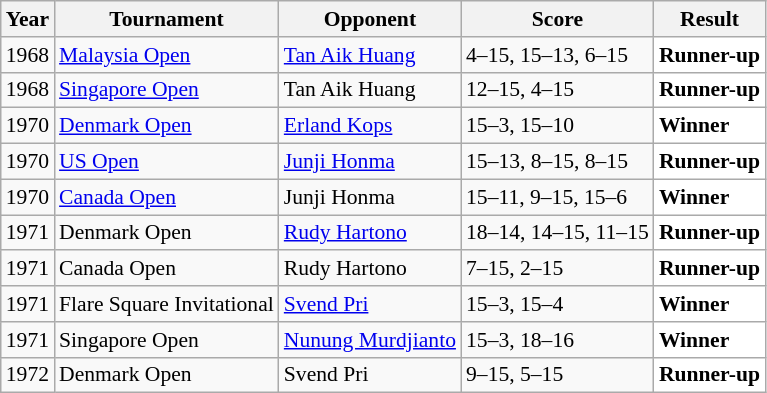<table class="sortable wikitable" style="font-size: 90%;">
<tr>
<th>Year</th>
<th>Tournament</th>
<th>Opponent</th>
<th>Score</th>
<th>Result</th>
</tr>
<tr>
<td align="center">1968</td>
<td><a href='#'>Malaysia Open</a></td>
<td> <a href='#'>Tan Aik Huang</a></td>
<td>4–15, 15–13, 6–15</td>
<td style="text-align:left; background:white"> <strong>Runner-up</strong></td>
</tr>
<tr>
<td align="center">1968</td>
<td><a href='#'>Singapore Open</a></td>
<td> Tan Aik Huang</td>
<td>12–15, 4–15</td>
<td style="text-align:left; background:white"> <strong>Runner-up</strong></td>
</tr>
<tr>
<td align="center">1970</td>
<td><a href='#'>Denmark Open</a></td>
<td> <a href='#'>Erland Kops</a></td>
<td>15–3, 15–10</td>
<td style="text-align:left; background:white"> <strong>Winner</strong></td>
</tr>
<tr>
<td align="center">1970</td>
<td><a href='#'>US Open</a></td>
<td> <a href='#'>Junji Honma</a></td>
<td>15–13, 8–15, 8–15</td>
<td style="text-align:left; background:white"> <strong>Runner-up</strong></td>
</tr>
<tr>
<td align="center">1970</td>
<td><a href='#'>Canada Open</a></td>
<td> Junji Honma</td>
<td>15–11, 9–15, 15–6</td>
<td style="text-align:left; background:white"> <strong>Winner</strong></td>
</tr>
<tr>
<td align="center">1971</td>
<td>Denmark Open</td>
<td> <a href='#'>Rudy Hartono</a></td>
<td>18–14, 14–15, 11–15</td>
<td style="text-align:left; background:white"> <strong>Runner-up</strong></td>
</tr>
<tr>
<td align="center">1971</td>
<td>Canada Open</td>
<td> Rudy Hartono</td>
<td>7–15, 2–15</td>
<td style="text-align:left; background:white"> <strong>Runner-up</strong></td>
</tr>
<tr>
<td align="center">1971</td>
<td>Flare Square Invitational</td>
<td> <a href='#'>Svend Pri</a></td>
<td>15–3, 15–4</td>
<td style="text-align:left; background:white"> <strong>Winner</strong></td>
</tr>
<tr>
<td align="center">1971</td>
<td>Singapore Open</td>
<td> <a href='#'>Nunung Murdjianto</a></td>
<td>15–3, 18–16</td>
<td style="text-align:left; background:white"> <strong>Winner</strong></td>
</tr>
<tr>
<td align="center">1972</td>
<td>Denmark Open</td>
<td> Svend Pri</td>
<td>9–15, 5–15</td>
<td style="text-align:left; background:white"> <strong>Runner-up</strong></td>
</tr>
</table>
